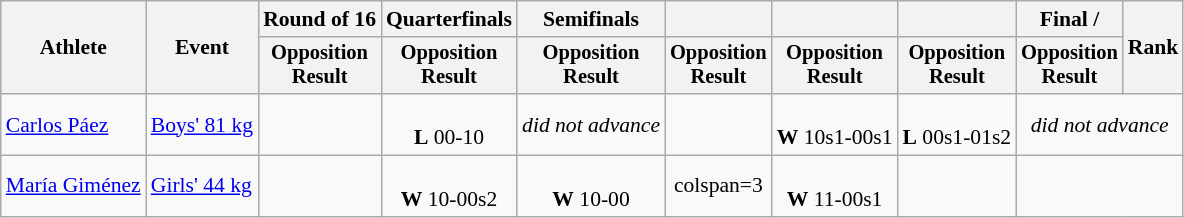<table class="wikitable" style="font-size:90%">
<tr>
<th rowspan="2">Athlete</th>
<th rowspan="2">Event</th>
<th>Round of 16</th>
<th>Quarterfinals</th>
<th>Semifinals</th>
<th></th>
<th></th>
<th></th>
<th>Final / </th>
<th rowspan=2>Rank</th>
</tr>
<tr style="font-size:95%">
<th>Opposition<br>Result</th>
<th>Opposition<br>Result</th>
<th>Opposition<br>Result</th>
<th>Opposition<br>Result</th>
<th>Opposition<br>Result</th>
<th>Opposition<br>Result</th>
<th>Opposition<br>Result</th>
</tr>
<tr align=center>
<td align=left><a href='#'>Carlos Páez</a></td>
<td align=left><a href='#'>Boys' 81 kg</a></td>
<td></td>
<td><br> <strong>L</strong> 00-10</td>
<td><em>did not advance</em></td>
<td></td>
<td><br> <strong>W</strong> 10s1-00s1</td>
<td><br> <strong>L</strong> 00s1-01s2</td>
<td colspan=2><em>did not advance</em></td>
</tr>
<tr align=center>
<td align=left><a href='#'>María Giménez</a></td>
<td align=left><a href='#'>Girls' 44 kg</a></td>
<td></td>
<td><br> <strong>W</strong> 10-00s2</td>
<td><br> <strong>W</strong> 10-00</td>
<td>colspan=3 </td>
<td><br> <strong>W</strong> 11-00s1</td>
<td></td>
</tr>
</table>
